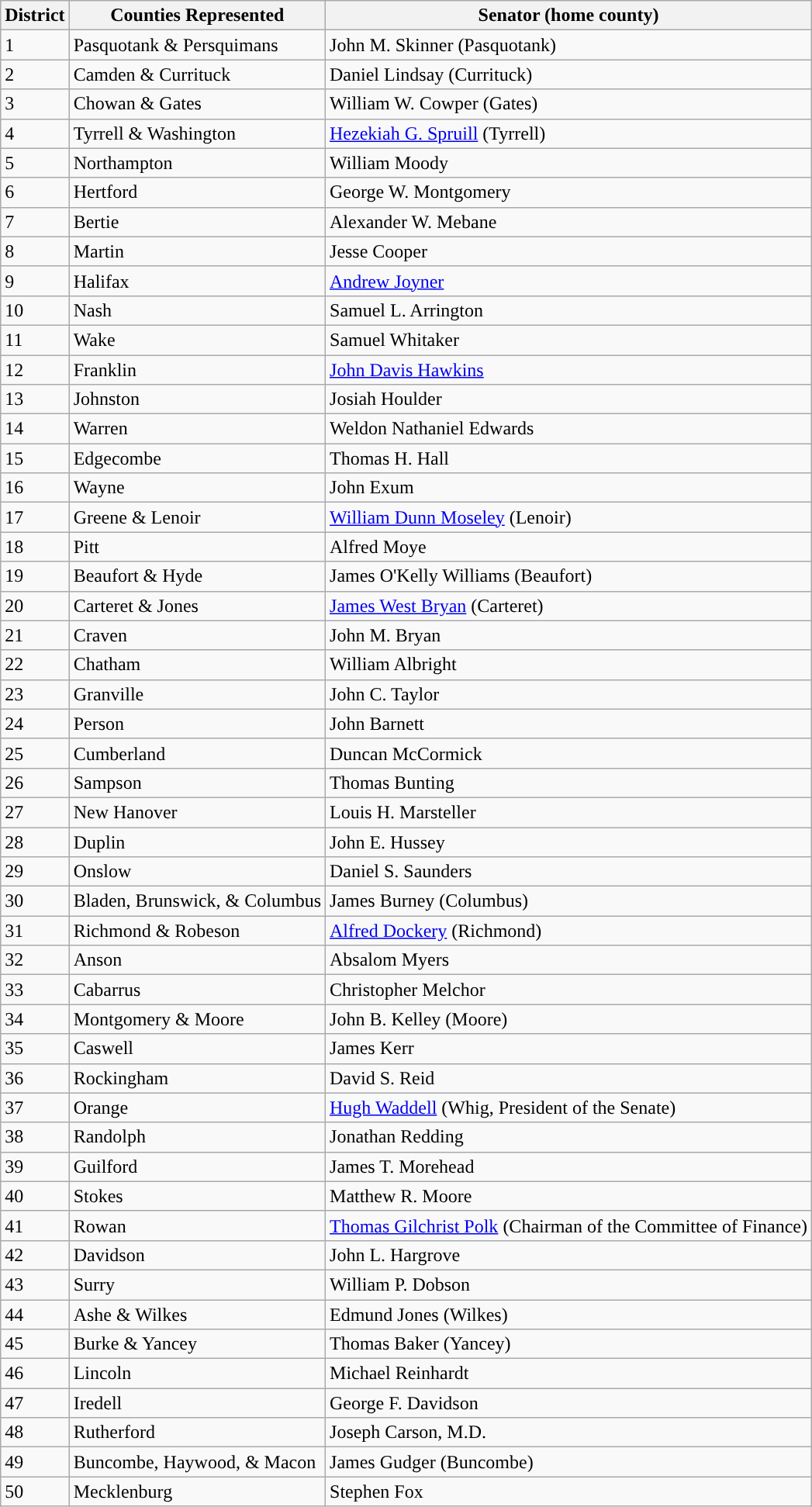<table class="wikitable sortable">
<tr>
<th>District</th>
<th>Counties Represented</th>
<th>Senator (home county)</th>
</tr>
<tr>
<td>1</td>
<td>Pasquotank & Persquimans</td>
<td data-sort-value="Skinner, John M.">John M. Skinner (Pasquotank)</td>
</tr>
<tr>
<td>2</td>
<td>Camden & Currituck</td>
<td data-sort-value="Lindsay, Daniel">Daniel Lindsay (Currituck)</td>
</tr>
<tr>
<td>3</td>
<td>Chowan & Gates</td>
<td data-sort-value="Cowper, William W.">William W. Cowper (Gates)</td>
</tr>
<tr>
<td>4</td>
<td>Tyrrell & Washington</td>
<td><a href='#'>Hezekiah G. Spruill</a> (Tyrrell)</td>
</tr>
<tr>
<td>5</td>
<td>Northampton</td>
<td data-sort-value="Moody, William">William Moody</td>
</tr>
<tr>
<td>6</td>
<td>Hertford</td>
<td data-sort-value="Montgomery, George W.">George W. Montgomery</td>
</tr>
<tr>
<td>7</td>
<td>Bertie</td>
<td data-sort-value="Mebane, Alexander W.">Alexander W. Mebane</td>
</tr>
<tr>
<td>8</td>
<td>Martin</td>
<td data-sort-value="Cooper, Jessee">Jesse Cooper</td>
</tr>
<tr>
<td>9</td>
<td>Halifax</td>
<td data-sort-value="Joyner, Andrew"><a href='#'>Andrew Joyner</a></td>
</tr>
<tr>
<td>10</td>
<td>Nash</td>
<td data-sort-value="Arrington, Samuel L.">Samuel L. Arrington</td>
</tr>
<tr>
<td>11</td>
<td>Wake</td>
<td data-sort-value="Whitaker, Samuel">Samuel Whitaker</td>
</tr>
<tr>
<td>12</td>
<td>Franklin</td>
<td data-sort-value="Hawkins, John Davis"><a href='#'>John Davis Hawkins</a></td>
</tr>
<tr>
<td>13</td>
<td>Johnston</td>
<td data-sort-value="Houlder, Josiah">Josiah Houlder</td>
</tr>
<tr>
<td>14</td>
<td>Warren</td>
<td data-sort-value="Edwards, Weldon Nathaniel">Weldon Nathaniel Edwards</td>
</tr>
<tr>
<td>15</td>
<td>Edgecombe</td>
<td data-sort-value="Hall, Thomas H.">Thomas H. Hall</td>
</tr>
<tr>
<td>16</td>
<td>Wayne</td>
<td data-sort-value="Exum, John">John Exum</td>
</tr>
<tr>
<td>17</td>
<td>Greene & Lenoir</td>
<td data-sort-value="Moseley, William Dunn"><a href='#'>William Dunn Moseley</a> (Lenoir)</td>
</tr>
<tr>
<td>18</td>
<td>Pitt</td>
<td data-sort-value="Moye, Alfred">Alfred Moye</td>
</tr>
<tr>
<td>19</td>
<td>Beaufort & Hyde</td>
<td data-sort-value="Williams, James O'Kelly">James O'Kelly Williams (Beaufort)</td>
</tr>
<tr>
<td>20</td>
<td>Carteret & Jones</td>
<td data-sort-value="Bryan, James West"><a href='#'>James West Bryan</a> (Carteret)</td>
</tr>
<tr>
<td>21</td>
<td>Craven</td>
<td data-sort-value="Bryan, John M.">John M. Bryan</td>
</tr>
<tr>
<td>22</td>
<td>Chatham</td>
<td data-sort-value="Albright, William">William Albright</td>
</tr>
<tr>
<td>23</td>
<td>Granville</td>
<td data-sort-value="Taylor, John C.">John C. Taylor</td>
</tr>
<tr>
<td>24</td>
<td>Person</td>
<td data-sort-value="Barnett, John">John Barnett</td>
</tr>
<tr>
<td>25</td>
<td>Cumberland</td>
<td data-sort-value="McCormick, Duncan">Duncan McCormick</td>
</tr>
<tr>
<td>26</td>
<td>Sampson</td>
<td data-sort-value="Bunting, Thomas">Thomas Bunting</td>
</tr>
<tr>
<td>27</td>
<td>New Hanover</td>
<td data-sort-value="Marsteller, Louis H.">Louis H. Marsteller</td>
</tr>
<tr>
<td>28</td>
<td>Duplin</td>
<td data-sort-value="Hussey, John E.">John E. Hussey</td>
</tr>
<tr>
<td>29</td>
<td>Onslow</td>
<td data-sort-value="Saunders, Daniel S.">Daniel S. Saunders</td>
</tr>
<tr>
<td>30</td>
<td>Bladen, Brunswick, & Columbus</td>
<td data-sort-value="Burney, James">James Burney (Columbus)</td>
</tr>
<tr>
<td>31</td>
<td>Richmond & Robeson</td>
<td data-sort-value="Dockery, Alfred"><a href='#'>Alfred Dockery</a> (Richmond)</td>
</tr>
<tr>
<td>32</td>
<td>Anson</td>
<td data-sort-value="Myers, Absalom">Absalom Myers</td>
</tr>
<tr>
<td>33</td>
<td>Cabarrus</td>
<td data-sort-value="Melchor, Christopher">Christopher Melchor</td>
</tr>
<tr>
<td>34</td>
<td>Montgomery & Moore</td>
<td data-sort-value="Kelley, John B.">John B. Kelley (Moore)</td>
</tr>
<tr>
<td>35</td>
<td>Caswell</td>
<td data-sort-value="Kerr, James">James Kerr</td>
</tr>
<tr>
<td>36</td>
<td>Rockingham</td>
<td data-sort-value="Reid, David S.">David S. Reid</td>
</tr>
<tr>
<td>37</td>
<td>Orange</td>
<td data-sort-value="Waddell, Hugh"><a href='#'>Hugh Waddell</a> (Whig, President of the Senate)</td>
</tr>
<tr>
<td>38</td>
<td>Randolph</td>
<td data-sort-value="Redding, Jonathan">Jonathan Redding</td>
</tr>
<tr>
<td>39</td>
<td>Guilford</td>
<td data-sort-value="Morehead, James T.">James T. Morehead</td>
</tr>
<tr>
<td>40</td>
<td>Stokes</td>
<td data-sort-value="Moore, Matthew R.">Matthew R. Moore</td>
</tr>
<tr>
<td>41</td>
<td>Rowan</td>
<td data-sort-value="Polk, Thomas Gilchrist"><a href='#'>Thomas Gilchrist Polk</a> (Chairman of the Committee of Finance)</td>
</tr>
<tr>
<td>42</td>
<td>Davidson</td>
<td data-sort-value="Hargrove, John L.">John L. Hargrove</td>
</tr>
<tr>
<td>43</td>
<td>Surry</td>
<td data-sort-value="Dobson, William P.">William P. Dobson</td>
</tr>
<tr>
<td>44</td>
<td>Ashe & Wilkes</td>
<td data-sort-value="Jones, Edmund">Edmund Jones (Wilkes)</td>
</tr>
<tr>
<td>45</td>
<td>Burke & Yancey</td>
<td data-sort-value="Baker, Thomas">Thomas Baker (Yancey)</td>
</tr>
<tr>
<td>46</td>
<td>Lincoln</td>
<td data-sort-value="Reinhardt, Michael">Michael Reinhardt</td>
</tr>
<tr>
<td>47</td>
<td>Iredell</td>
<td data-sort-value="Davidson, George F.">George F. Davidson</td>
</tr>
<tr>
<td>48</td>
<td>Rutherford</td>
<td data-sort-value="Carson, Joseph M.D.">Joseph Carson, M.D.</td>
</tr>
<tr>
<td>49</td>
<td>Buncombe, Haywood, & Macon</td>
<td data-sort-value="Gudger, James">James Gudger (Buncombe)</td>
</tr>
<tr>
<td>50</td>
<td>Mecklenburg</td>
<td data-sort-value="Fox, Stephen">Stephen Fox</td>
</tr>
</table>
